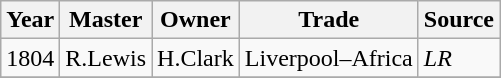<table class=" wikitable">
<tr>
<th>Year</th>
<th>Master</th>
<th>Owner</th>
<th>Trade</th>
<th>Source</th>
</tr>
<tr>
<td>1804</td>
<td>R.Lewis</td>
<td>H.Clark</td>
<td>Liverpool–Africa</td>
<td><em>LR</em></td>
</tr>
<tr>
</tr>
</table>
